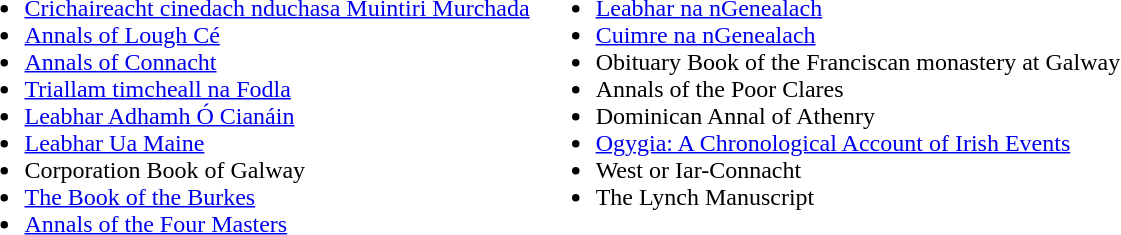<table>
<tr>
<td valign="top"><br><ul><li><a href='#'>Crichaireacht cinedach nduchasa Muintiri Murchada</a></li><li><a href='#'>Annals of Lough Cé</a></li><li><a href='#'>Annals of Connacht</a></li><li><a href='#'>Triallam timcheall na Fodla</a></li><li><a href='#'>Leabhar Adhamh Ó Cianáin</a></li><li><a href='#'>Leabhar Ua Maine</a></li><li>Corporation Book of Galway</li><li><a href='#'>The Book of the Burkes</a></li><li><a href='#'>Annals of the Four Masters</a></li></ul></td>
<td valign="top"><br><ul><li><a href='#'>Leabhar na nGenealach</a></li><li><a href='#'>Cuimre na nGenealach</a></li><li>Obituary Book of the Franciscan monastery at Galway</li><li>Annals of the Poor Clares</li><li>Dominican Annal of Athenry</li><li><a href='#'>Ogygia: A Chronological Account of Irish Events</a></li><li>West or Iar-Connacht</li><li>The Lynch Manuscript</li></ul></td>
</tr>
</table>
